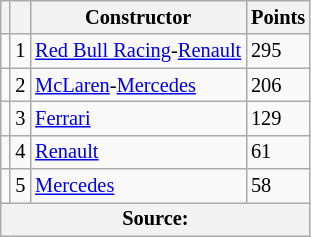<table class="wikitable" style="font-size: 85%;">
<tr>
<th></th>
<th></th>
<th>Constructor</th>
<th>Points</th>
</tr>
<tr>
<td align="left"></td>
<td style="text-align:center;">1</td>
<td> <a href='#'>Red Bull Racing</a>-<a href='#'>Renault</a></td>
<td style="text-align:left;">295</td>
</tr>
<tr>
<td align="left"></td>
<td style="text-align:center;">2</td>
<td> <a href='#'>McLaren</a>-<a href='#'>Mercedes</a></td>
<td style="text-align:left;">206</td>
</tr>
<tr>
<td align="left"></td>
<td style="text-align:center;">3</td>
<td> <a href='#'>Ferrari</a></td>
<td style="text-align:left;">129</td>
</tr>
<tr>
<td align="left"></td>
<td style="text-align:center;">4</td>
<td> <a href='#'>Renault</a></td>
<td style="text-align:left;">61</td>
</tr>
<tr>
<td align="left"></td>
<td style="text-align:center;">5</td>
<td> <a href='#'>Mercedes</a></td>
<td style="text-align:left;">58</td>
</tr>
<tr>
<th colspan=4>Source:</th>
</tr>
</table>
